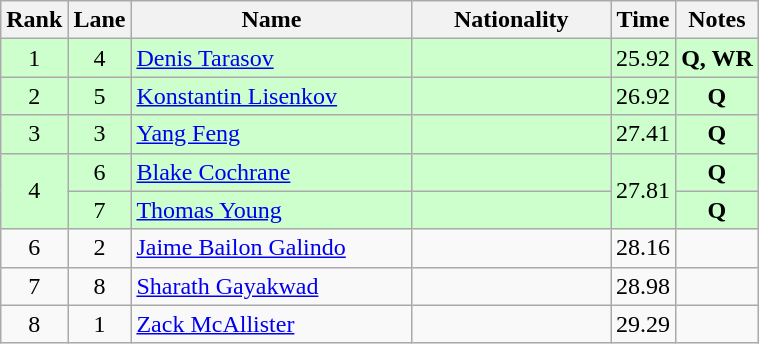<table class="wikitable sortable" style="text-align:center">
<tr>
<th>Rank</th>
<th>Lane</th>
<th style="width:180px">Name</th>
<th style="width:125px">Nationality</th>
<th>Time</th>
<th>Notes</th>
</tr>
<tr style="background:#cfc;">
<td>1</td>
<td>4</td>
<td style="text-align:left;"><a href='#'>Denis Tarasov</a></td>
<td style="text-align:left;"></td>
<td>25.92</td>
<td><strong>Q, WR</strong></td>
</tr>
<tr style="background:#cfc;">
<td>2</td>
<td>5</td>
<td style="text-align:left;"><a href='#'>Konstantin Lisenkov</a></td>
<td style="text-align:left;"></td>
<td>26.92</td>
<td><strong>Q</strong></td>
</tr>
<tr style="background:#cfc;">
<td>3</td>
<td>3</td>
<td style="text-align:left;"><a href='#'>Yang Feng</a></td>
<td style="text-align:left;"></td>
<td>27.41</td>
<td><strong>Q</strong></td>
</tr>
<tr style="background:#cfc;">
<td rowspan=2>4</td>
<td>6</td>
<td style="text-align:left;"><a href='#'>Blake Cochrane</a></td>
<td style="text-align:left;"></td>
<td rowspan=2>27.81</td>
<td><strong>Q</strong></td>
</tr>
<tr style="background:#cfc;">
<td>7</td>
<td style="text-align:left;"><a href='#'>Thomas Young</a></td>
<td style="text-align:left;"></td>
<td><strong>Q</strong></td>
</tr>
<tr>
<td>6</td>
<td>2</td>
<td style="text-align:left;"><a href='#'>Jaime Bailon Galindo</a></td>
<td style="text-align:left;"></td>
<td>28.16</td>
<td></td>
</tr>
<tr>
<td>7</td>
<td>8</td>
<td style="text-align:left;"><a href='#'>Sharath Gayakwad</a></td>
<td style="text-align:left;"></td>
<td>28.98</td>
<td></td>
</tr>
<tr>
<td>8</td>
<td>1</td>
<td style="text-align:left;"><a href='#'>Zack McAllister</a></td>
<td style="text-align:left;"></td>
<td>29.29</td>
<td></td>
</tr>
</table>
